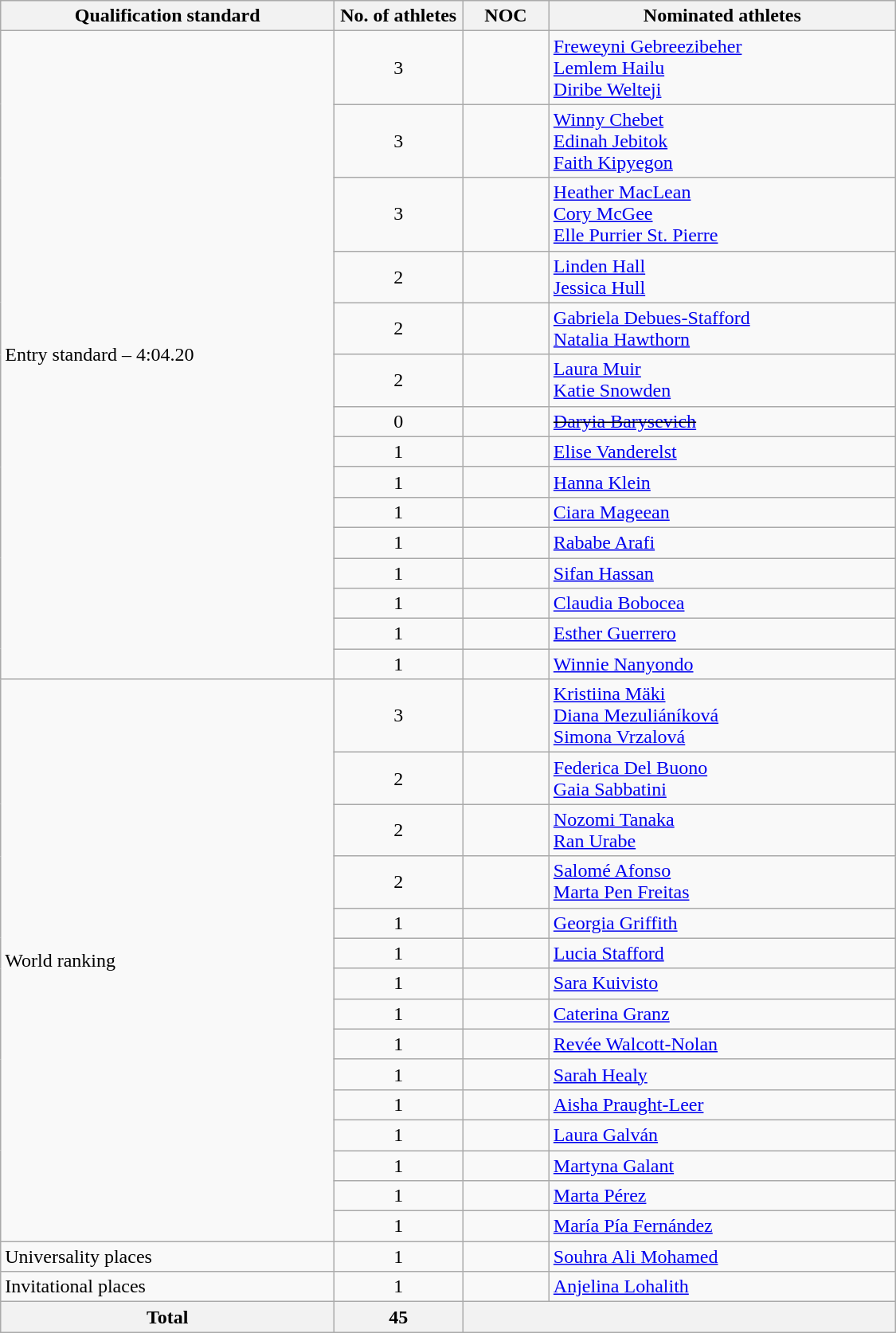<table class="wikitable" style="text-align:left; width:750px;">
<tr>
<th>Qualification standard</th>
<th width=100>No. of athletes</th>
<th>NOC</th>
<th>Nominated athletes</th>
</tr>
<tr>
<td rowspan=15>Entry standard – 4:04.20</td>
<td align=center>3</td>
<td></td>
<td><a href='#'>Freweyni Gebreezibeher</a><br><a href='#'>Lemlem Hailu</a><br><a href='#'>Diribe Welteji</a></td>
</tr>
<tr>
<td align=center>3</td>
<td></td>
<td><a href='#'>Winny Chebet</a><br><a href='#'>Edinah Jebitok</a><br><a href='#'>Faith Kipyegon</a></td>
</tr>
<tr>
<td align=center>3</td>
<td></td>
<td><a href='#'>Heather MacLean</a><br><a href='#'>Cory McGee</a><br><a href='#'>Elle Purrier St. Pierre</a></td>
</tr>
<tr>
<td align=center>2</td>
<td></td>
<td><a href='#'>Linden Hall</a><br><a href='#'>Jessica Hull</a></td>
</tr>
<tr>
<td align=center>2</td>
<td></td>
<td><a href='#'>Gabriela Debues-Stafford</a><br><a href='#'>Natalia Hawthorn</a></td>
</tr>
<tr>
<td align=center>2</td>
<td></td>
<td><a href='#'>Laura Muir</a><br><a href='#'>Katie Snowden</a></td>
</tr>
<tr>
<td align=center>0</td>
<td></td>
<td><s><a href='#'>Daryia Barysevich</a></s></td>
</tr>
<tr>
<td align=center>1</td>
<td></td>
<td><a href='#'>Elise Vanderelst</a></td>
</tr>
<tr>
<td align=center>1</td>
<td></td>
<td><a href='#'>Hanna Klein</a></td>
</tr>
<tr>
<td align=center>1</td>
<td></td>
<td><a href='#'>Ciara Mageean</a></td>
</tr>
<tr>
<td align=center>1</td>
<td></td>
<td><a href='#'>Rababe Arafi</a></td>
</tr>
<tr>
<td align=center>1</td>
<td></td>
<td><a href='#'>Sifan Hassan</a></td>
</tr>
<tr>
<td align=center>1</td>
<td></td>
<td><a href='#'>Claudia Bobocea</a></td>
</tr>
<tr>
<td align=center>1</td>
<td></td>
<td><a href='#'>Esther Guerrero</a></td>
</tr>
<tr>
<td align=center>1</td>
<td></td>
<td><a href='#'>Winnie Nanyondo</a></td>
</tr>
<tr>
<td rowspan=15>World ranking</td>
<td align=center>3</td>
<td></td>
<td><a href='#'>Kristiina Mäki</a><br><a href='#'>Diana Mezuliáníková</a><br><a href='#'>Simona Vrzalová</a></td>
</tr>
<tr>
<td align=center>2</td>
<td></td>
<td><a href='#'>Federica Del Buono</a><br><a href='#'>Gaia Sabbatini</a></td>
</tr>
<tr>
<td align=center>2</td>
<td></td>
<td><a href='#'>Nozomi Tanaka</a><br><a href='#'>Ran Urabe</a></td>
</tr>
<tr>
<td align=center>2</td>
<td></td>
<td><a href='#'>Salomé Afonso</a><br><a href='#'>Marta Pen Freitas</a></td>
</tr>
<tr>
<td align=center>1</td>
<td></td>
<td><a href='#'>Georgia Griffith</a></td>
</tr>
<tr>
<td align=center>1</td>
<td></td>
<td><a href='#'>Lucia Stafford</a></td>
</tr>
<tr>
<td align=center>1</td>
<td></td>
<td><a href='#'>Sara Kuivisto</a></td>
</tr>
<tr>
<td align=center>1</td>
<td></td>
<td><a href='#'>Caterina Granz</a></td>
</tr>
<tr>
<td align=center>1</td>
<td></td>
<td><a href='#'>Revée Walcott-Nolan</a></td>
</tr>
<tr>
<td align=center>1</td>
<td></td>
<td><a href='#'>Sarah Healy</a></td>
</tr>
<tr>
<td align=center>1</td>
<td></td>
<td><a href='#'>Aisha Praught-Leer</a></td>
</tr>
<tr>
<td align=center>1</td>
<td></td>
<td><a href='#'>Laura Galván</a></td>
</tr>
<tr>
<td align=center>1</td>
<td></td>
<td><a href='#'>Martyna Galant</a></td>
</tr>
<tr>
<td align=center>1</td>
<td></td>
<td><a href='#'>Marta Pérez</a></td>
</tr>
<tr>
<td align=center>1</td>
<td></td>
<td><a href='#'>María Pía Fernández</a></td>
</tr>
<tr>
<td>Universality places</td>
<td align=center>1</td>
<td></td>
<td><a href='#'>Souhra Ali Mohamed</a></td>
</tr>
<tr>
<td>Invitational places</td>
<td align=center>1</td>
<td></td>
<td><a href='#'>Anjelina Lohalith</a></td>
</tr>
<tr>
<th>Total</th>
<th>45</th>
<th colspan=2></th>
</tr>
</table>
